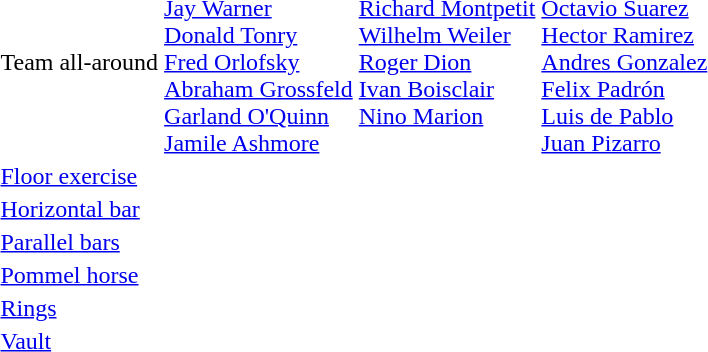<table>
<tr>
<td><br></td>
<td></td>
<td></td>
<td></td>
</tr>
<tr>
<td>Team all-around<br></td>
<td><br><a href='#'>Jay Warner</a><br><a href='#'>Donald Tonry</a><br><a href='#'>Fred Orlofsky</a><br><a href='#'>Abraham Grossfeld</a><br><a href='#'>Garland O'Quinn</a><br><a href='#'>Jamile Ashmore</a></td>
<td><br><a href='#'>Richard Montpetit</a><br><a href='#'>Wilhelm Weiler</a><br><a href='#'>Roger Dion</a><br><a href='#'>Ivan Boisclair</a><br><a href='#'>Nino Marion</a><br><br></td>
<td><br><a href='#'>Octavio Suarez</a><br><a href='#'>Hector Ramirez</a><br><a href='#'>Andres Gonzalez</a><br><a href='#'>Felix Padrón</a><br><a href='#'>Luis de Pablo</a><br><a href='#'>Juan Pizarro</a></td>
</tr>
<tr>
<td><a href='#'>Floor exercise</a><br></td>
<td></td>
<td></td>
<td></td>
</tr>
<tr>
<td><a href='#'>Horizontal bar</a><br></td>
<td></td>
<td></td>
<td></td>
</tr>
<tr>
<td><a href='#'>Parallel bars</a><br></td>
<td></td>
<td></td>
<td></td>
</tr>
<tr>
<td><a href='#'>Pommel horse</a><br></td>
<td></td>
<td></td>
<td></td>
</tr>
<tr>
<td><a href='#'>Rings</a><br></td>
<td></td>
<td></td>
<td></td>
</tr>
<tr>
<td><a href='#'>Vault</a><br></td>
<td></td>
<td></td>
<td></td>
</tr>
</table>
